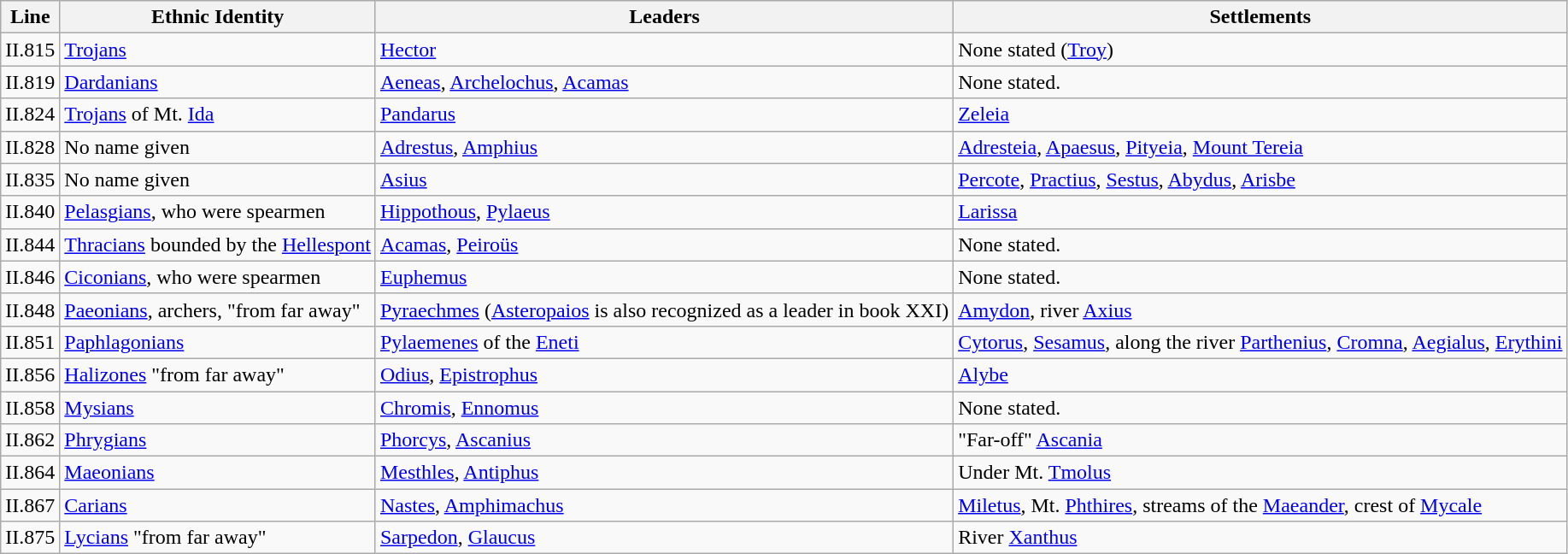<table class="wikitable">
<tr>
<th><strong>Line</strong></th>
<th><strong>Ethnic Identity</strong></th>
<th><strong>Leaders</strong></th>
<th><strong>Settlements</strong></th>
</tr>
<tr>
<td>II.815</td>
<td><a href='#'>Trojans</a></td>
<td><a href='#'>Hector</a></td>
<td>None stated (<a href='#'>Troy</a>)</td>
</tr>
<tr>
<td>II.819</td>
<td><a href='#'>Dardanians</a></td>
<td><a href='#'>Aeneas</a>, <a href='#'>Archelochus</a>, <a href='#'>Acamas</a></td>
<td>None stated.</td>
</tr>
<tr>
<td>II.824</td>
<td><a href='#'>Trojans</a> of Mt. <a href='#'>Ida</a></td>
<td><a href='#'>Pandarus</a></td>
<td><a href='#'>Zeleia</a></td>
</tr>
<tr>
<td>II.828</td>
<td>No name given</td>
<td><a href='#'>Adrestus</a>, <a href='#'>Amphius</a></td>
<td><a href='#'>Adresteia</a>, <a href='#'>Apaesus</a>, <a href='#'>Pityeia</a>, <a href='#'>Mount Tereia</a></td>
</tr>
<tr>
<td>II.835</td>
<td>No name given</td>
<td><a href='#'>Asius</a></td>
<td><a href='#'>Percote</a>, <a href='#'>Practius</a>, <a href='#'>Sestus</a>, <a href='#'>Abydus</a>, <a href='#'>Arisbe</a></td>
</tr>
<tr>
<td>II.840</td>
<td><a href='#'>Pelasgians</a>, who were spearmen</td>
<td><a href='#'>Hippothous</a>, <a href='#'>Pylaeus</a></td>
<td><a href='#'>Larissa</a></td>
</tr>
<tr>
<td>II.844</td>
<td><a href='#'>Thracians</a> bounded by the <a href='#'>Hellespont</a></td>
<td><a href='#'>Acamas</a>, <a href='#'>Peiroüs</a></td>
<td>None stated.</td>
</tr>
<tr>
<td>II.846</td>
<td><a href='#'>Ciconians</a>, who were spearmen</td>
<td><a href='#'>Euphemus</a></td>
<td>None stated.</td>
</tr>
<tr>
<td>II.848</td>
<td><a href='#'>Paeonians</a>, archers, "from far away"</td>
<td><a href='#'>Pyraechmes</a> (<a href='#'>Asteropaios</a> is also recognized as a leader in book XXI)</td>
<td><a href='#'>Amydon</a>, river <a href='#'>Axius</a></td>
</tr>
<tr>
<td>II.851</td>
<td><a href='#'>Paphlagonians</a></td>
<td><a href='#'>Pylaemenes</a> of the <a href='#'>Eneti</a></td>
<td><a href='#'>Cytorus</a>, <a href='#'>Sesamus</a>, along the river <a href='#'>Parthenius</a>, <a href='#'>Cromna</a>, <a href='#'>Aegialus</a>, <a href='#'>Erythini</a></td>
</tr>
<tr>
<td>II.856</td>
<td><a href='#'>Halizones</a> "from far away"</td>
<td><a href='#'>Odius</a>, <a href='#'>Epistrophus</a></td>
<td><a href='#'>Alybe</a></td>
</tr>
<tr>
<td>II.858</td>
<td><a href='#'>Mysians</a></td>
<td><a href='#'>Chromis</a>, <a href='#'>Ennomus</a></td>
<td>None stated.</td>
</tr>
<tr>
<td>II.862</td>
<td><a href='#'>Phrygians</a></td>
<td><a href='#'>Phorcys</a>, <a href='#'>Ascanius</a></td>
<td>"Far-off" <a href='#'>Ascania</a></td>
</tr>
<tr>
<td>II.864</td>
<td><a href='#'>Maeonians</a></td>
<td><a href='#'>Mesthles</a>, <a href='#'>Antiphus</a></td>
<td>Under Mt. <a href='#'>Tmolus</a></td>
</tr>
<tr>
<td>II.867</td>
<td><a href='#'>Carians</a></td>
<td><a href='#'>Nastes</a>, <a href='#'>Amphimachus</a></td>
<td><a href='#'>Miletus</a>, Mt. <a href='#'>Phthires</a>, streams of the <a href='#'>Maeander</a>, crest of <a href='#'>Mycale</a></td>
</tr>
<tr>
<td>II.875</td>
<td><a href='#'>Lycians</a> "from far away"</td>
<td><a href='#'>Sarpedon</a>, <a href='#'>Glaucus</a></td>
<td>River <a href='#'>Xanthus</a></td>
</tr>
</table>
